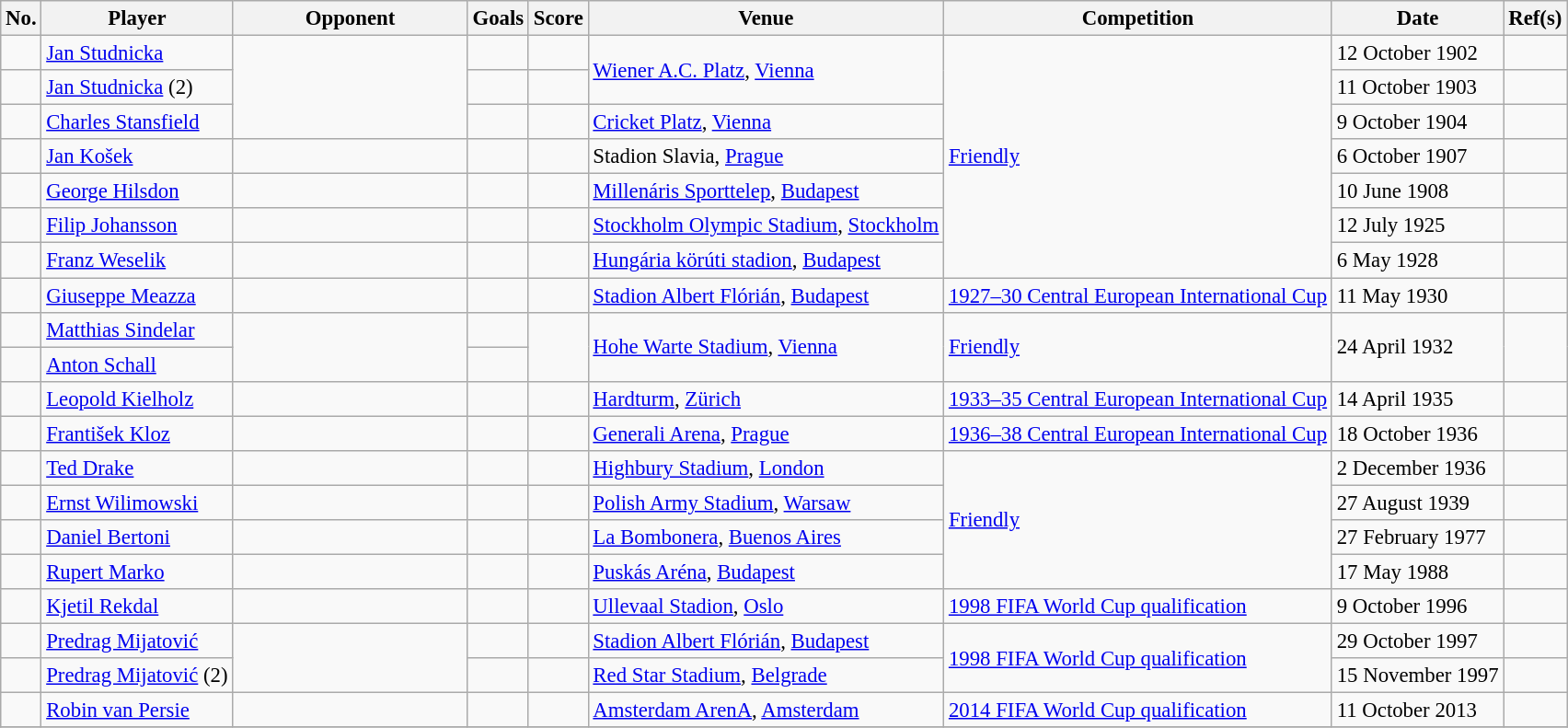<table class="wikitable sortable" style="font-size:95%;">
<tr>
<th>No.</th>
<th>Player</th>
<th width="15%">Opponent</th>
<th>Goals</th>
<th class="align:center">Score</th>
<th>Venue</th>
<th>Competition</th>
<th>Date</th>
<th class="unsortable">Ref(s)</th>
</tr>
<tr>
<td></td>
<td><a href='#'>Jan Studnicka</a></td>
<td rowspan="3"></td>
<td></td>
<td></td>
<td rowspan="2"><a href='#'>Wiener A.C. Platz</a>, <a href='#'>Vienna</a></td>
<td rowspan="7"><a href='#'>Friendly</a></td>
<td>12 October 1902</td>
<td></td>
</tr>
<tr>
<td></td>
<td><a href='#'>Jan Studnicka</a> (2)</td>
<td></td>
<td></td>
<td>11 October 1903</td>
<td></td>
</tr>
<tr>
<td></td>
<td><a href='#'>Charles Stansfield</a></td>
<td></td>
<td></td>
<td><a href='#'>Cricket Platz</a>, <a href='#'>Vienna</a></td>
<td>9 October 1904</td>
<td></td>
</tr>
<tr>
<td></td>
<td><a href='#'>Jan Košek</a></td>
<td></td>
<td></td>
<td></td>
<td>Stadion Slavia, <a href='#'>Prague</a></td>
<td>6 October 1907</td>
<td></td>
</tr>
<tr>
<td></td>
<td><a href='#'>George Hilsdon</a></td>
<td></td>
<td></td>
<td></td>
<td><a href='#'>Millenáris Sporttelep</a>, <a href='#'>Budapest</a></td>
<td>10 June 1908</td>
<td></td>
</tr>
<tr>
<td></td>
<td><a href='#'>Filip Johansson</a></td>
<td></td>
<td></td>
<td></td>
<td><a href='#'>Stockholm Olympic Stadium</a>, <a href='#'>Stockholm</a></td>
<td>12 July 1925</td>
<td></td>
</tr>
<tr>
<td></td>
<td><a href='#'>Franz Weselik</a></td>
<td></td>
<td></td>
<td></td>
<td><a href='#'>Hungária körúti stadion</a>, <a href='#'>Budapest</a></td>
<td>6 May 1928</td>
<td></td>
</tr>
<tr>
<td></td>
<td><a href='#'>Giuseppe Meazza</a></td>
<td></td>
<td></td>
<td></td>
<td><a href='#'>Stadion Albert Flórián</a>, <a href='#'>Budapest</a></td>
<td><a href='#'>1927–30 Central European International Cup</a></td>
<td>11 May 1930</td>
<td></td>
</tr>
<tr>
<td></td>
<td><a href='#'>Matthias Sindelar</a></td>
<td rowspan="2"></td>
<td></td>
<td rowspan="2"></td>
<td rowspan="2"><a href='#'>Hohe Warte Stadium</a>, <a href='#'>Vienna</a></td>
<td rowspan="2"><a href='#'>Friendly</a></td>
<td rowspan="2">24 April 1932</td>
<td rowspan="2"></td>
</tr>
<tr>
<td></td>
<td><a href='#'>Anton Schall</a></td>
<td></td>
</tr>
<tr>
<td></td>
<td><a href='#'>Leopold Kielholz</a></td>
<td></td>
<td></td>
<td></td>
<td><a href='#'>Hardturm</a>, <a href='#'>Zürich</a></td>
<td><a href='#'>1933–35 Central European International Cup</a></td>
<td>14 April 1935</td>
<td></td>
</tr>
<tr>
<td></td>
<td><a href='#'>František Kloz</a></td>
<td></td>
<td></td>
<td></td>
<td><a href='#'>Generali Arena</a>, <a href='#'>Prague</a></td>
<td><a href='#'>1936–38 Central European International Cup</a></td>
<td>18 October 1936</td>
<td></td>
</tr>
<tr>
<td></td>
<td><a href='#'>Ted Drake</a></td>
<td></td>
<td></td>
<td></td>
<td><a href='#'>Highbury Stadium</a>, <a href='#'>London</a></td>
<td rowspan="4"><a href='#'>Friendly</a></td>
<td>2 December 1936</td>
<td></td>
</tr>
<tr>
<td></td>
<td><a href='#'>Ernst Wilimowski</a></td>
<td></td>
<td></td>
<td></td>
<td><a href='#'>Polish Army Stadium</a>, <a href='#'>Warsaw</a></td>
<td>27 August 1939</td>
<td></td>
</tr>
<tr>
<td></td>
<td><a href='#'>Daniel Bertoni</a></td>
<td></td>
<td></td>
<td></td>
<td><a href='#'>La Bombonera</a>, <a href='#'>Buenos Aires</a></td>
<td>27 February 1977</td>
<td></td>
</tr>
<tr>
<td></td>
<td><a href='#'>Rupert Marko</a></td>
<td></td>
<td></td>
<td></td>
<td><a href='#'>Puskás Aréna</a>, <a href='#'>Budapest</a></td>
<td>17 May 1988</td>
<td></td>
</tr>
<tr>
<td></td>
<td><a href='#'>Kjetil Rekdal</a></td>
<td></td>
<td></td>
<td></td>
<td><a href='#'>Ullevaal Stadion</a>, <a href='#'>Oslo</a></td>
<td><a href='#'>1998 FIFA World Cup qualification</a></td>
<td>9 October 1996</td>
<td></td>
</tr>
<tr>
<td></td>
<td><a href='#'>Predrag Mijatović</a></td>
<td rowspan="2"></td>
<td></td>
<td></td>
<td><a href='#'>Stadion Albert Flórián</a>, <a href='#'>Budapest</a></td>
<td rowspan="2"><a href='#'>1998 FIFA World Cup qualification</a></td>
<td>29 October 1997</td>
<td></td>
</tr>
<tr>
<td></td>
<td><a href='#'>Predrag Mijatović</a> (2)</td>
<td></td>
<td></td>
<td><a href='#'>Red Star Stadium</a>, <a href='#'>Belgrade</a></td>
<td>15 November 1997</td>
<td></td>
</tr>
<tr>
<td></td>
<td><a href='#'>Robin van Persie</a></td>
<td></td>
<td></td>
<td></td>
<td><a href='#'>Amsterdam ArenA</a>, <a href='#'>Amsterdam</a></td>
<td><a href='#'>2014 FIFA World Cup qualification</a></td>
<td>11 October 2013</td>
<td></td>
</tr>
<tr>
</tr>
</table>
